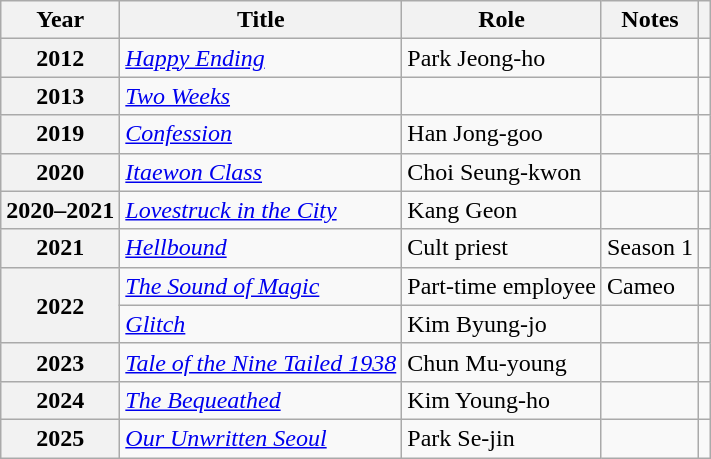<table class="wikitable sortable plainrowheaders">
<tr>
<th>Year</th>
<th>Title</th>
<th>Role</th>
<th scope="col" class="unsortable">Notes</th>
<th scope="col" class="unsortable"></th>
</tr>
<tr>
<th scope="row">2012</th>
<td><em><a href='#'>Happy Ending</a></em></td>
<td>Park Jeong-ho</td>
<td></td>
<td></td>
</tr>
<tr>
<th scope="row">2013</th>
<td><em><a href='#'>Two Weeks</a></em></td>
<td></td>
<td></td>
<td></td>
</tr>
<tr>
<th scope="row">2019</th>
<td><em><a href='#'>Confession</a></em></td>
<td>Han Jong-goo</td>
<td></td>
<td></td>
</tr>
<tr>
<th scope="row">2020</th>
<td><em><a href='#'>Itaewon Class</a></em></td>
<td>Choi Seung-kwon</td>
<td></td>
<td></td>
</tr>
<tr>
<th scope="row">2020–2021</th>
<td><em><a href='#'>Lovestruck in the City</a></em></td>
<td>Kang Geon</td>
<td></td>
<td></td>
</tr>
<tr>
<th scope="row">2021</th>
<td><em><a href='#'>Hellbound</a></em></td>
<td>Cult priest</td>
<td>Season 1</td>
<td></td>
</tr>
<tr>
<th scope="row" rowspan=2>2022</th>
<td><em><a href='#'>The Sound of Magic</a></em></td>
<td>Part-time employee</td>
<td>Cameo</td>
<td></td>
</tr>
<tr>
<td><em><a href='#'>Glitch</a></em></td>
<td>Kim Byung-jo</td>
<td></td>
<td></td>
</tr>
<tr>
<th scope="row">2023</th>
<td><em><a href='#'>Tale of the Nine Tailed 1938</a></em></td>
<td>Chun Mu-young</td>
<td></td>
<td></td>
</tr>
<tr>
<th scope="row">2024</th>
<td><em><a href='#'>The Bequeathed</a></em></td>
<td>Kim Young-ho</td>
<td></td>
<td></td>
</tr>
<tr>
<th scope="row">2025</th>
<td><em><a href='#'>Our Unwritten Seoul</a></em></td>
<td>Park Se-jin</td>
<td></td>
<td></td>
</tr>
</table>
